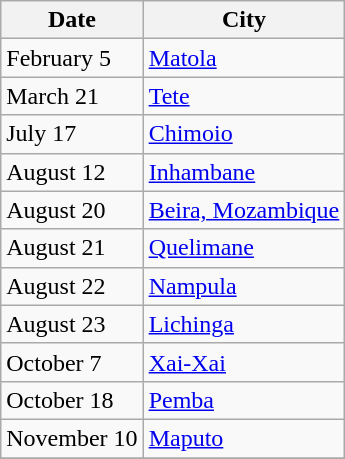<table class=wikitable>
<tr>
<th>Date</th>
<th>City</th>
</tr>
<tr --->
<td>February 5</td>
<td><a href='#'>Matola</a></td>
</tr>
<tr --->
<td>March 21</td>
<td><a href='#'>Tete</a></td>
</tr>
<tr --->
<td>July 17</td>
<td><a href='#'>Chimoio</a></td>
</tr>
<tr --->
<td>August 12</td>
<td><a href='#'>Inhambane</a></td>
</tr>
<tr --->
<td>August 20</td>
<td><a href='#'>Beira, Mozambique</a></td>
</tr>
<tr --->
<td>August 21</td>
<td><a href='#'>Quelimane</a></td>
</tr>
<tr --->
<td>August 22</td>
<td><a href='#'>Nampula</a></td>
</tr>
<tr --->
<td>August 23</td>
<td><a href='#'>Lichinga</a></td>
</tr>
<tr -->
<td>October 7</td>
<td><a href='#'>Xai-Xai</a></td>
</tr>
<tr ->
<td>October 18</td>
<td><a href='#'>Pemba</a></td>
</tr>
<tr --->
<td>November 10</td>
<td><a href='#'>Maputo</a></td>
</tr>
<tr --->
</tr>
</table>
